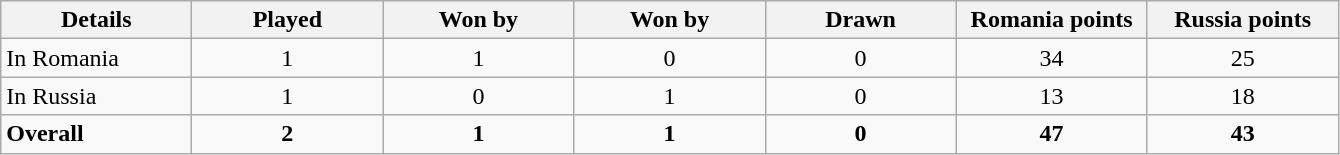<table class="wikitable" style="text-align:center">
<tr>
<th width="120">Details</th>
<th width="120">Played</th>
<th width="120">Won by<br></th>
<th width="120">Won by<br></th>
<th width="120">Drawn</th>
<th width="120">Romania points</th>
<th width="120">Russia points</th>
</tr>
<tr>
<td align=left>In Romania</td>
<td>1</td>
<td>1</td>
<td>0</td>
<td>0</td>
<td>34</td>
<td>25</td>
</tr>
<tr>
<td align=left>In Russia</td>
<td>1</td>
<td>0</td>
<td>1</td>
<td>0</td>
<td>13</td>
<td>18</td>
</tr>
<tr>
<td align=left><strong>Overall</strong></td>
<td><strong>2</strong></td>
<td><strong>1</strong></td>
<td><strong>1</strong></td>
<td><strong>0</strong></td>
<td><strong>47</strong></td>
<td><strong>43</strong></td>
</tr>
</table>
